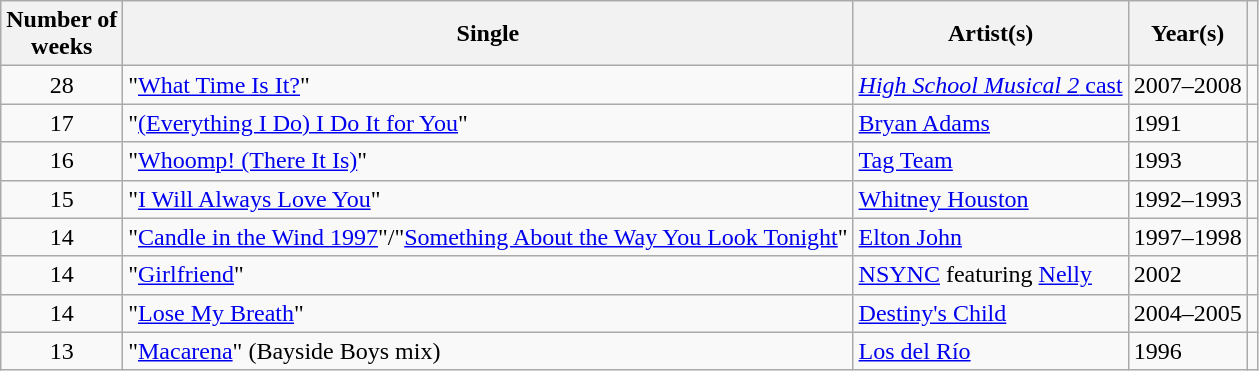<table class="wikitable sortable">
<tr>
<th>Number of <br> weeks</th>
<th>Single</th>
<th>Artist(s)</th>
<th>Year(s)</th>
<th class="unsortable"></th>
</tr>
<tr>
<td align="center">28</td>
<td>"<a href='#'>What Time Is It?</a>"</td>
<td><a href='#'><em>High School Musical 2</em> cast</a></td>
<td>2007–2008</td>
<td style="text-align:center;"></td>
</tr>
<tr>
<td align="center">17</td>
<td>"<a href='#'>(Everything I Do) I Do It for You</a>"</td>
<td><a href='#'>Bryan Adams</a></td>
<td>1991</td>
<td style="text-align:center;"></td>
</tr>
<tr>
<td align="center">16</td>
<td>"<a href='#'>Whoomp! (There It Is)</a>"</td>
<td><a href='#'>Tag Team</a></td>
<td>1993</td>
<td style="text-align:center;"></td>
</tr>
<tr>
<td align="center">15</td>
<td>"<a href='#'>I Will Always Love You</a>"</td>
<td><a href='#'>Whitney Houston</a></td>
<td>1992–1993</td>
<td style="text-align:center;"></td>
</tr>
<tr>
<td align="center">14</td>
<td>"<a href='#'>Candle in the Wind 1997</a>"/"<a href='#'>Something About the Way You Look Tonight</a>"</td>
<td><a href='#'>Elton John</a></td>
<td>1997–1998</td>
<td style="text-align:center;"></td>
</tr>
<tr>
<td align="center">14</td>
<td>"<a href='#'>Girlfriend</a>"</td>
<td><a href='#'>NSYNC</a> featuring <a href='#'>Nelly</a></td>
<td>2002</td>
<td style="text-align:center;"></td>
</tr>
<tr>
<td align="center">14</td>
<td>"<a href='#'>Lose My Breath</a>"</td>
<td><a href='#'>Destiny's Child</a></td>
<td>2004–2005</td>
<td style="text-align:center;"></td>
</tr>
<tr>
<td align="center">13</td>
<td>"<a href='#'>Macarena</a>" (Bayside Boys mix)</td>
<td><a href='#'>Los del Río</a></td>
<td>1996</td>
<td style="text-align:center;"></td>
</tr>
</table>
